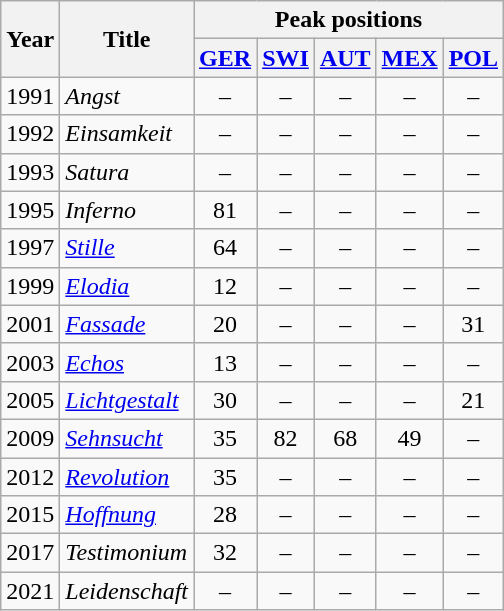<table class="wikitable">
<tr>
<th rowspan="2">Year</th>
<th rowspan="2" width="80">Title</th>
<th colspan="5">Peak positions</th>
</tr>
<tr>
<th><a href='#'>GER</a><br></th>
<th><a href='#'>SWI</a><br></th>
<th><a href='#'>AUT</a><br></th>
<th><a href='#'>MEX</a></th>
<th><a href='#'>POL</a></th>
</tr>
<tr>
<td>1991</td>
<td><em>Angst</em></td>
<td align="center" >–</td>
<td align="center" >–</td>
<td align="center" >–</td>
<td align="center" >–</td>
<td align="center" >–</td>
</tr>
<tr>
<td>1992</td>
<td><em>Einsamkeit</em></td>
<td align="center" >–</td>
<td align="center" >–</td>
<td align="center" >–</td>
<td align="center" >–</td>
<td align="center" >–</td>
</tr>
<tr>
<td>1993</td>
<td><em>Satura</em></td>
<td align="center" >–</td>
<td align="center" >–</td>
<td align="center" >–</td>
<td align="center" >–</td>
<td align="center" >–</td>
</tr>
<tr>
<td>1995</td>
<td><em>Inferno</em></td>
<td align="center" >81</td>
<td align="center" >–</td>
<td align="center" >–</td>
<td align="center" >–</td>
<td align="center" >–</td>
</tr>
<tr>
<td>1997</td>
<td><em><a href='#'>Stille</a></em></td>
<td align="center" >64</td>
<td align="center" >–</td>
<td align="center" >–</td>
<td align="center" >–</td>
<td align="center" >–</td>
</tr>
<tr>
<td>1999</td>
<td><em><a href='#'>Elodia</a></em></td>
<td align="center" >12</td>
<td align="center" >–</td>
<td align="center" >–</td>
<td align="center" >–</td>
<td align="center" >–</td>
</tr>
<tr>
<td>2001</td>
<td><em><a href='#'>Fassade</a></em></td>
<td align="center" >20</td>
<td align="center" >–</td>
<td align="center" >–</td>
<td align="center" >–</td>
<td align="center" >31</td>
</tr>
<tr>
<td>2003</td>
<td><em><a href='#'>Echos</a></em></td>
<td align="center" >13</td>
<td align="center" >–</td>
<td align="center" >–</td>
<td align="center" >–</td>
<td align="center" >–</td>
</tr>
<tr>
<td>2005</td>
<td><em><a href='#'>Lichtgestalt</a></em></td>
<td align="center" >30</td>
<td align="center" >–</td>
<td align="center" >–</td>
<td align="center" >–</td>
<td align="center" >21</td>
</tr>
<tr>
<td>2009</td>
<td><em><a href='#'>Sehnsucht</a></em></td>
<td align="center" >35</td>
<td align="center" >82</td>
<td align="center" >68</td>
<td align="center" >49</td>
<td align="center" >–</td>
</tr>
<tr>
<td>2012</td>
<td><em><a href='#'>Revolution</a></em></td>
<td align="center" >35</td>
<td align="center" >–</td>
<td align="center" >–</td>
<td align="center" >–</td>
<td align="center" >–</td>
</tr>
<tr>
<td>2015</td>
<td><em><a href='#'>Hoffnung</a></em></td>
<td align="center" >28</td>
<td align="center" >–</td>
<td align="center" >–</td>
<td align="center" >–</td>
<td align="center" >–</td>
</tr>
<tr>
<td>2017</td>
<td><em>Testimonium</em></td>
<td align="center" >32</td>
<td align="center" >–</td>
<td align="center" >–</td>
<td align="center" >–</td>
<td align="center" >–</td>
</tr>
<tr style="text-align: center;">
<td>2021</td>
<td - style="text-align: left;"><em>Leidenschaft</em></td>
<td>–</td>
<td>–</td>
<td>–</td>
<td>–</td>
<td>–</td>
</tr>
</table>
